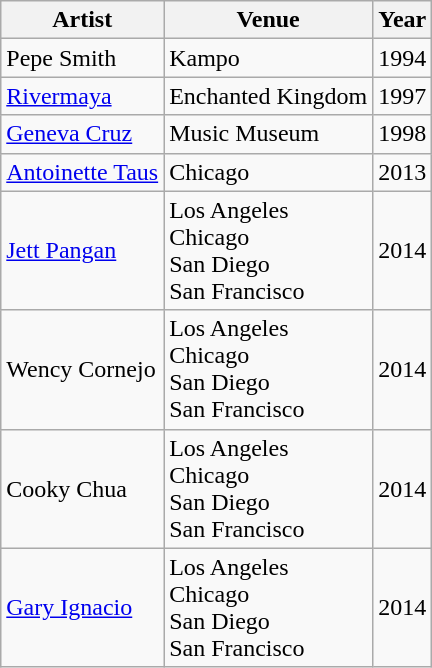<table class="wikitable">
<tr>
<th>Artist</th>
<th>Venue</th>
<th>Year</th>
</tr>
<tr>
<td>Pepe Smith</td>
<td>Kampo</td>
<td>1994</td>
</tr>
<tr>
<td><a href='#'>Rivermaya</a></td>
<td>Enchanted Kingdom</td>
<td>1997</td>
</tr>
<tr>
<td><a href='#'>Geneva Cruz</a></td>
<td>Music Museum</td>
<td>1998</td>
</tr>
<tr>
<td><a href='#'>Antoinette Taus</a></td>
<td>Chicago</td>
<td>2013</td>
</tr>
<tr>
<td><a href='#'>Jett Pangan</a></td>
<td>Los Angeles <br> Chicago <br> San Diego <br> San Francisco</td>
<td>2014</td>
</tr>
<tr>
<td>Wency Cornejo</td>
<td>Los Angeles <br> Chicago <br> San Diego <br> San Francisco</td>
<td>2014</td>
</tr>
<tr>
<td>Cooky Chua</td>
<td>Los Angeles <br> Chicago <br> San Diego <br> San Francisco</td>
<td>2014</td>
</tr>
<tr>
<td><a href='#'>Gary Ignacio</a></td>
<td>Los Angeles <br> Chicago <br> San Diego <br> San Francisco</td>
<td>2014</td>
</tr>
</table>
